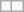<table class=wikitable>
<tr>
<td></td>
<td></td>
</tr>
</table>
